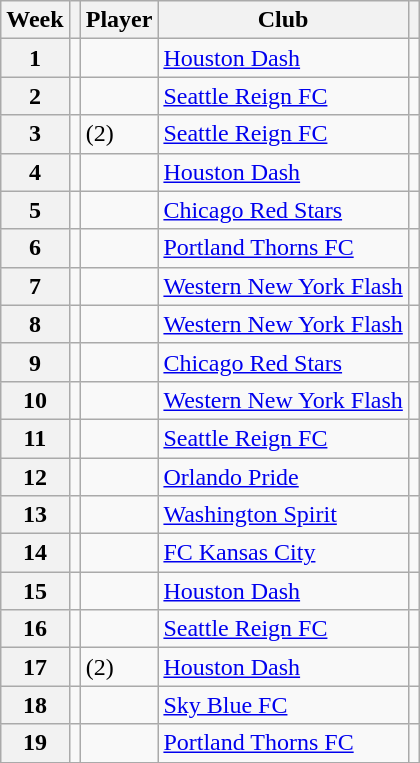<table class="wikitable sortable">
<tr>
<th scope="col">Week</th>
<th scope="col"></th>
<th scope="col">Player</th>
<th scope="col">Club</th>
<th scope="col"></th>
</tr>
<tr>
<th scope="row">1</th>
<td></td>
<td></td>
<td><a href='#'>Houston Dash</a></td>
<td></td>
</tr>
<tr>
<th scope="row">2</th>
<td></td>
<td></td>
<td><a href='#'>Seattle Reign FC</a></td>
<td></td>
</tr>
<tr>
<th scope="row">3</th>
<td></td>
<td> (2)</td>
<td><a href='#'>Seattle Reign FC</a></td>
<td></td>
</tr>
<tr>
<th scope="row">4</th>
<td></td>
<td></td>
<td><a href='#'>Houston Dash</a></td>
<td></td>
</tr>
<tr>
<th scope="row">5</th>
<td></td>
<td></td>
<td><a href='#'>Chicago Red Stars</a></td>
<td></td>
</tr>
<tr>
<th scope="row">6</th>
<td></td>
<td></td>
<td><a href='#'>Portland Thorns FC</a></td>
<td></td>
</tr>
<tr>
<th scope="row">7</th>
<td></td>
<td></td>
<td><a href='#'>Western New York Flash</a></td>
<td></td>
</tr>
<tr>
<th scope="row">8</th>
<td></td>
<td></td>
<td><a href='#'>Western New York Flash</a></td>
<td></td>
</tr>
<tr>
<th scope="row">9</th>
<td></td>
<td></td>
<td><a href='#'>Chicago Red Stars</a></td>
<td></td>
</tr>
<tr>
<th scope="row">10</th>
<td></td>
<td></td>
<td><a href='#'>Western New York Flash</a></td>
<td></td>
</tr>
<tr>
<th scope="row">11</th>
<td></td>
<td></td>
<td><a href='#'>Seattle Reign FC</a></td>
<td></td>
</tr>
<tr>
<th scope="row">12</th>
<td></td>
<td></td>
<td><a href='#'>Orlando Pride</a></td>
<td></td>
</tr>
<tr>
<th scope="row">13</th>
<td></td>
<td></td>
<td><a href='#'>Washington Spirit</a></td>
<td></td>
</tr>
<tr>
<th scope="row">14</th>
<td></td>
<td></td>
<td><a href='#'>FC Kansas City</a></td>
<td></td>
</tr>
<tr>
<th scope="row">15</th>
<td></td>
<td></td>
<td><a href='#'>Houston Dash</a></td>
<td></td>
</tr>
<tr>
<th scope="row">16</th>
<td></td>
<td></td>
<td><a href='#'>Seattle Reign FC</a></td>
<td></td>
</tr>
<tr>
<th scope="row">17</th>
<td></td>
<td> (2)</td>
<td><a href='#'>Houston Dash</a></td>
<td></td>
</tr>
<tr>
<th scope="row">18</th>
<td></td>
<td></td>
<td><a href='#'>Sky Blue FC</a></td>
<td></td>
</tr>
<tr>
<th scope="row">19</th>
<td></td>
<td></td>
<td><a href='#'>Portland Thorns FC</a></td>
<td></td>
</tr>
<tr>
</tr>
</table>
